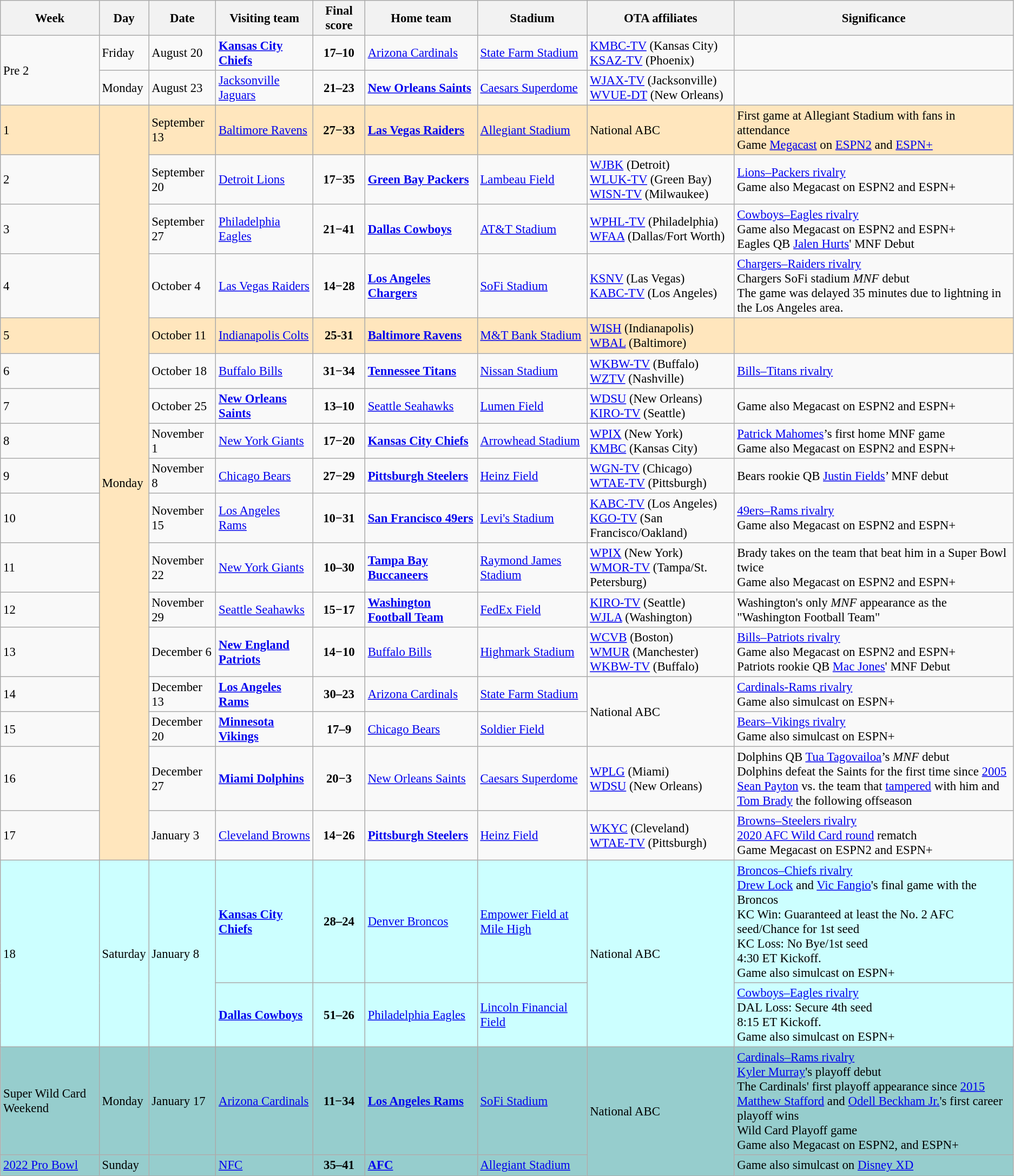<table class="wikitable" style="font-size: 95%;">
<tr>
<th>Week</th>
<th>Day</th>
<th>Date</th>
<th>Visiting team</th>
<th>Final score</th>
<th>Home team</th>
<th>Stadium</th>
<th>OTA affiliates</th>
<th>Significance</th>
</tr>
<tr>
<td rowspan="2">Pre 2</td>
<td>Friday</td>
<td>August 20</td>
<td><strong><a href='#'>Kansas City Chiefs</a></strong></td>
<td align="center"><strong>17–10</strong></td>
<td><a href='#'>Arizona Cardinals</a></td>
<td><a href='#'>State Farm Stadium</a></td>
<td><a href='#'>KMBC-TV</a> (Kansas City)<br><a href='#'>KSAZ-TV</a> (Phoenix)</td>
<td></td>
</tr>
<tr>
<td>Monday</td>
<td>August 23</td>
<td><a href='#'>Jacksonville Jaguars</a></td>
<td align="center"><strong>21–23</strong></td>
<td><strong><a href='#'>New Orleans Saints</a></strong></td>
<td><a href='#'>Caesars Superdome</a></td>
<td><a href='#'>WJAX-TV</a> (Jacksonville)<br><a href='#'>WVUE-DT</a> (New Orleans)</td>
<td></td>
</tr>
<tr -- bgcolor="#FFE6BD">
<td>1</td>
<td rowspan="17">Monday</td>
<td>September 13</td>
<td><a href='#'>Baltimore Ravens</a></td>
<td align="center"><strong>27−33</strong></td>
<td><strong><a href='#'>Las Vegas Raiders</a></strong></td>
<td><a href='#'>Allegiant Stadium</a></td>
<td>National ABC</td>
<td>First game at Allegiant Stadium with fans in attendance <br>Game <a href='#'>Megacast</a> on <a href='#'>ESPN2</a> and <a href='#'>ESPN+</a></td>
</tr>
<tr>
<td>2</td>
<td>September 20</td>
<td><a href='#'>Detroit Lions</a></td>
<td align="center"><strong>17−35</strong></td>
<td><strong><a href='#'>Green Bay Packers</a></strong></td>
<td><a href='#'>Lambeau Field</a></td>
<td><a href='#'>WJBK</a> (Detroit)<br><a href='#'>WLUK-TV</a> (Green Bay)<br><a href='#'>WISN-TV</a> (Milwaukee)</td>
<td><a href='#'>Lions–Packers rivalry</a> <br>Game also Megacast on ESPN2 and ESPN+</td>
</tr>
<tr>
<td>3</td>
<td>September 27</td>
<td><a href='#'>Philadelphia Eagles</a></td>
<td align="center"><strong>21−41</strong></td>
<td><strong><a href='#'>Dallas Cowboys</a></strong></td>
<td><a href='#'>AT&T Stadium</a></td>
<td><a href='#'>WPHL-TV</a> (Philadelphia)<br><a href='#'>WFAA</a> (Dallas/Fort Worth)</td>
<td><a href='#'>Cowboys–Eagles rivalry</a> <br>Game also Megacast on ESPN2 and ESPN+<br>Eagles QB <a href='#'>Jalen Hurts</a>' MNF Debut</td>
</tr>
<tr>
<td>4</td>
<td>October 4</td>
<td><a href='#'>Las Vegas Raiders</a></td>
<td align="center"><strong>14−28</strong></td>
<td><strong><a href='#'>Los Angeles Chargers</a></strong></td>
<td><a href='#'>SoFi Stadium</a></td>
<td><a href='#'>KSNV</a> (Las Vegas)<br><a href='#'>KABC-TV</a> (Los Angeles)</td>
<td><a href='#'>Chargers–Raiders rivalry</a> <br>Chargers SoFi stadium <em>MNF</em> debut <br> The game was delayed 35 minutes due to lightning in the Los Angeles area.</td>
</tr>
<tr -- bgcolor="#FFE6BD">
<td>5</td>
<td>October 11</td>
<td><a href='#'>Indianapolis Colts</a></td>
<td align="center"><strong>25-31</strong></td>
<td><strong><a href='#'>Baltimore Ravens</a></strong></td>
<td><a href='#'>M&T Bank Stadium</a></td>
<td><a href='#'>WISH</a> (Indianapolis)<br><a href='#'>WBAL</a> (Baltimore)</td>
<td></td>
</tr>
<tr>
<td>6</td>
<td>October 18</td>
<td><a href='#'>Buffalo Bills</a></td>
<td align="center"><strong>31−34</strong></td>
<td><strong><a href='#'>Tennessee Titans</a></strong></td>
<td><a href='#'>Nissan Stadium</a></td>
<td><a href='#'>WKBW-TV</a> (Buffalo)<br><a href='#'>WZTV</a> (Nashville)</td>
<td><a href='#'>Bills–Titans rivalry</a></td>
</tr>
<tr>
<td>7</td>
<td>October 25</td>
<td><strong><a href='#'>New Orleans Saints</a></strong></td>
<td align="center"><strong>13–10</strong></td>
<td><a href='#'>Seattle Seahawks</a></td>
<td><a href='#'>Lumen Field</a></td>
<td><a href='#'>WDSU</a> (New Orleans)<br><a href='#'>KIRO-TV</a> (Seattle)</td>
<td>Game also Megacast on ESPN2 and ESPN+</td>
</tr>
<tr>
<td>8</td>
<td>November 1</td>
<td><a href='#'>New York Giants</a></td>
<td align="center"><strong>17−20</strong></td>
<td><strong><a href='#'>Kansas City Chiefs</a></strong></td>
<td><a href='#'>Arrowhead Stadium</a></td>
<td><a href='#'>WPIX</a> (New York)<br><a href='#'>KMBC</a> (Kansas City)</td>
<td><a href='#'>Patrick Mahomes</a>’s first home MNF game<br>Game also Megacast on ESPN2 and ESPN+</td>
</tr>
<tr>
<td>9</td>
<td>November 8</td>
<td><a href='#'>Chicago Bears</a></td>
<td align="center"><strong>27−29</strong></td>
<td><strong><a href='#'>Pittsburgh Steelers</a></strong></td>
<td><a href='#'>Heinz Field</a></td>
<td><a href='#'>WGN-TV</a> (Chicago)<br><a href='#'>WTAE-TV</a> (Pittsburgh)</td>
<td>Bears rookie QB <a href='#'>Justin Fields</a>’ MNF debut</td>
</tr>
<tr>
<td>10</td>
<td>November 15</td>
<td><a href='#'>Los Angeles Rams</a></td>
<td align="center"><strong>10−31</strong></td>
<td><strong><a href='#'>San Francisco 49ers</a></strong></td>
<td><a href='#'>Levi's Stadium</a></td>
<td><a href='#'>KABC-TV</a> (Los Angeles)<br><a href='#'>KGO-TV</a> (San Francisco/Oakland)</td>
<td><a href='#'>49ers–Rams rivalry</a><br>Game also Megacast on ESPN2 and ESPN+</td>
</tr>
<tr>
<td>11</td>
<td>November 22</td>
<td><a href='#'>New York Giants</a></td>
<td align="center"><strong>10–30</strong></td>
<td><strong><a href='#'>Tampa Bay Buccaneers</a></strong></td>
<td><a href='#'>Raymond James Stadium</a></td>
<td><a href='#'>WPIX</a> (New York)<br><a href='#'>WMOR-TV</a> (Tampa/St. Petersburg)</td>
<td>Brady takes on the team that beat him in a Super Bowl twice<br>Game also Megacast on ESPN2 and ESPN+</td>
</tr>
<tr>
<td>12</td>
<td>November 29</td>
<td><a href='#'>Seattle Seahawks</a></td>
<td align="center"><strong>15−17</strong></td>
<td><strong><a href='#'>Washington Football Team</a></strong></td>
<td><a href='#'>FedEx Field</a></td>
<td><a href='#'>KIRO-TV</a> (Seattle)<br><a href='#'>WJLA</a> (Washington)</td>
<td>Washington's only <em>MNF</em> appearance as the "Washington Football Team"</td>
</tr>
<tr>
<td>13</td>
<td>December 6</td>
<td><strong><a href='#'>New England Patriots</a></strong></td>
<td align="center"><strong>14−10</strong></td>
<td><a href='#'>Buffalo Bills</a></td>
<td><a href='#'>Highmark Stadium</a></td>
<td><a href='#'>WCVB</a> (Boston)<br><a href='#'>WMUR</a> (Manchester)<br><a href='#'>WKBW-TV</a> (Buffalo)</td>
<td><a href='#'>Bills–Patriots rivalry</a><br>Game also Megacast on ESPN2 and ESPN+<br>Patriots rookie QB <a href='#'>Mac Jones</a>' MNF Debut</td>
</tr>
<tr>
<td>14</td>
<td>December 13</td>
<td><strong><a href='#'>Los Angeles Rams</a></strong></td>
<td align="center"><strong>30–23</strong></td>
<td><a href='#'>Arizona Cardinals</a></td>
<td><a href='#'>State Farm Stadium</a></td>
<td rowspan="2">National ABC</td>
<td><a href='#'>Cardinals-Rams rivalry</a><br>Game also simulcast on ESPN+</td>
</tr>
<tr>
<td>15</td>
<td>December 20</td>
<td><strong><a href='#'>Minnesota Vikings</a></strong></td>
<td align="center"><strong>17–9</strong></td>
<td><a href='#'>Chicago Bears</a></td>
<td><a href='#'>Soldier Field</a></td>
<td><a href='#'>Bears–Vikings rivalry</a><br>Game also simulcast on ESPN+</td>
</tr>
<tr>
<td>16</td>
<td>December 27</td>
<td><strong><a href='#'>Miami Dolphins</a></strong></td>
<td align="center"><strong>20−3</strong></td>
<td><a href='#'>New Orleans Saints</a></td>
<td><a href='#'>Caesars Superdome</a></td>
<td><a href='#'>WPLG</a> (Miami)<br><a href='#'>WDSU</a> (New Orleans)</td>
<td>Dolphins QB <a href='#'>Tua Tagovailoa</a>’s <em>MNF</em> debut<br>Dolphins defeat the Saints for the first time since <a href='#'>2005</a><br><a href='#'>Sean Payton</a> vs. the team that <a href='#'>tampered</a> with him and <a href='#'>Tom Brady</a> the following offseason</td>
</tr>
<tr>
<td>17</td>
<td>January 3</td>
<td><a href='#'>Cleveland Browns</a></td>
<td align="center"><strong>14−26</strong></td>
<td><strong><a href='#'>Pittsburgh Steelers</a></strong></td>
<td><a href='#'>Heinz Field</a></td>
<td><a href='#'>WKYC</a> (Cleveland)<br><a href='#'>WTAE-TV</a> (Pittsburgh)</td>
<td><a href='#'>Browns–Steelers rivalry</a><br><a href='#'>2020 AFC Wild Card round</a> rematch<br>Game Megacast on ESPN2 and ESPN+</td>
</tr>
<tr bgcolor="#ccffff">
<td rowspan="2">18</td>
<td rowspan="2">Saturday</td>
<td rowspan="2">January 8</td>
<td><strong><a href='#'>Kansas City Chiefs</a></strong></td>
<td align="center"><strong>28–24</strong></td>
<td><a href='#'>Denver Broncos</a></td>
<td><a href='#'>Empower Field at Mile High</a></td>
<td rowspan="2">National ABC</td>
<td><a href='#'>Broncos–Chiefs rivalry</a><br><a href='#'>Drew Lock</a> and <a href='#'>Vic Fangio</a>'s final game with the Broncos<br>KC Win: Guaranteed at least the No. 2 AFC seed/Chance for 1st seed<br>KC Loss: No Bye/1st seed<br>4:30 ET Kickoff.<br>Game also simulcast on ESPN+</td>
</tr>
<tr bgcolor="#ccffff">
<td><strong><a href='#'>Dallas Cowboys</a></strong></td>
<td align="center"><strong>51–26</strong></td>
<td><a href='#'>Philadelphia Eagles</a></td>
<td><a href='#'>Lincoln Financial Field</a></td>
<td><a href='#'>Cowboys–Eagles rivalry</a><br>DAL Loss: Secure 4th seed<br>8:15 ET Kickoff.<br>Game also simulcast on ESPN+</td>
</tr>
<tr bgcolor="96cdcd">
<td>Super Wild Card Weekend</td>
<td>Monday</td>
<td>January 17</td>
<td><a href='#'>Arizona Cardinals</a></td>
<td align="center"><strong>11−34</strong></td>
<td><strong><a href='#'>Los Angeles Rams</a></strong></td>
<td><a href='#'>SoFi Stadium</a></td>
<td rowspan="2">National ABC</td>
<td><a href='#'>Cardinals–Rams rivalry</a><br><a href='#'>Kyler Murray</a>'s playoff debut<br>The Cardinals' first playoff appearance since <a href='#'>2015</a><br><a href='#'>Matthew Stafford</a> and <a href='#'>Odell Beckham Jr.</a>'s first career playoff wins<br>Wild Card Playoff game<br>Game also Megacast on ESPN2, and ESPN+</td>
</tr>
<tr bgcolor="96cdcd">
<td><a href='#'>2022 Pro Bowl</a></td>
<td>Sunday</td>
<td></td>
<td><a href='#'>NFC</a></td>
<td align="center"><strong>35–41</strong></td>
<td><strong><a href='#'>AFC</a></strong></td>
<td><a href='#'>Allegiant Stadium</a></td>
<td>Game also simulcast on <a href='#'>Disney XD</a></td>
</tr>
</table>
